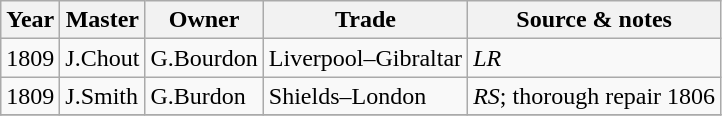<table class=" wikitable">
<tr>
<th>Year</th>
<th>Master</th>
<th>Owner</th>
<th>Trade</th>
<th>Source & notes</th>
</tr>
<tr>
<td>1809</td>
<td>J.Chout</td>
<td>G.Bourdon</td>
<td>Liverpool–Gibraltar</td>
<td><em>LR</em></td>
</tr>
<tr>
<td>1809</td>
<td>J.Smith</td>
<td>G.Burdon</td>
<td>Shields–London</td>
<td><em>RS</em>; thorough repair 1806</td>
</tr>
<tr>
</tr>
</table>
